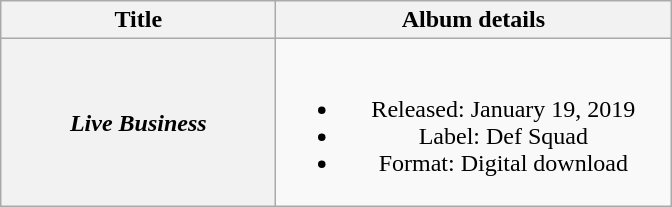<table class="wikitable plainrowheaders" style="text-align:center;">
<tr>
<th scope="col" style="width:11em;">Title</th>
<th scope="col" style="width:16em;">Album details</th>
</tr>
<tr>
<th scope="row"><em>Live Business</em></th>
<td><br><ul><li>Released: January 19, 2019</li><li>Label: Def Squad</li><li>Format: Digital download</li></ul></td>
</tr>
</table>
